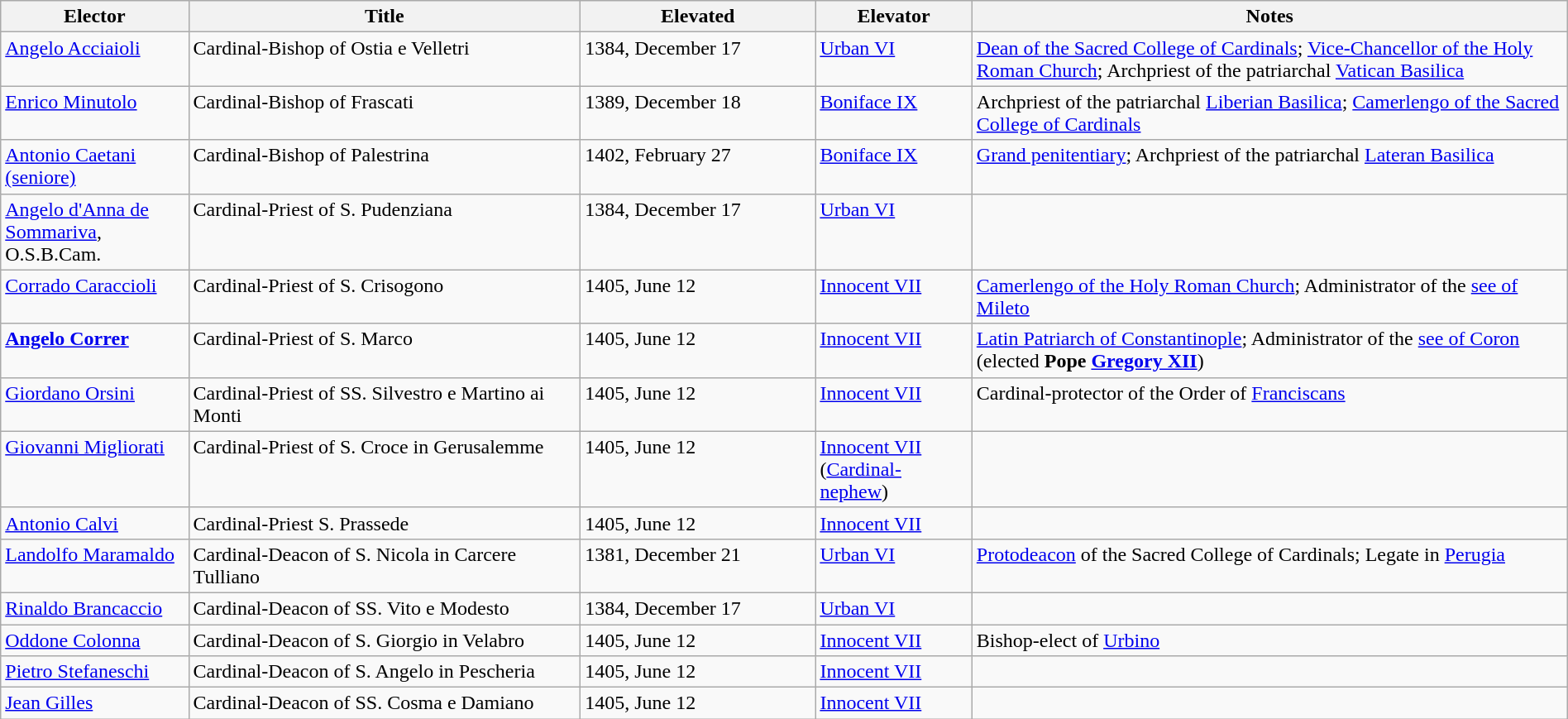<table class="wikitable sortable" style="width:100%">
<tr>
<th width="12%">Elector</th>
<th width="25%">Title</th>
<th width="15%">Elevated</th>
<th width="10%">Elevator</th>
<th width="38%">Notes </th>
</tr>
<tr valign="top">
<td><a href='#'>Angelo Acciaioli</a></td>
<td>Cardinal-Bishop of Ostia e Velletri</td>
<td>1384, December 17</td>
<td><a href='#'>Urban VI</a></td>
<td><a href='#'>Dean of the Sacred College of Cardinals</a>; <a href='#'>Vice-Chancellor of the Holy Roman Church</a>; Archpriest of the patriarchal <a href='#'>Vatican Basilica</a></td>
</tr>
<tr valign="top">
<td><a href='#'>Enrico Minutolo</a></td>
<td>Cardinal-Bishop of Frascati</td>
<td>1389, December 18</td>
<td><a href='#'>Boniface IX</a></td>
<td>Archpriest of the patriarchal <a href='#'>Liberian Basilica</a>; <a href='#'>Camerlengo of the Sacred College of Cardinals</a></td>
</tr>
<tr valign="top">
<td><a href='#'>Antonio Caetani (seniore)</a></td>
<td>Cardinal-Bishop of Palestrina</td>
<td>1402, February 27</td>
<td><a href='#'>Boniface IX</a></td>
<td><a href='#'>Grand penitentiary</a>; Archpriest of the patriarchal <a href='#'>Lateran Basilica</a></td>
</tr>
<tr valign="top">
<td><a href='#'>Angelo d'Anna de Sommariva</a>, O.S.B.Cam.</td>
<td>Cardinal-Priest of S. Pudenziana</td>
<td>1384, December 17</td>
<td><a href='#'>Urban VI</a></td>
<td></td>
</tr>
<tr valign="top">
<td><a href='#'>Corrado Caraccioli</a></td>
<td>Cardinal-Priest of S. Crisogono</td>
<td>1405, June 12</td>
<td><a href='#'>Innocent VII</a></td>
<td><a href='#'>Camerlengo of the Holy Roman Church</a>; Administrator of the <a href='#'>see of Mileto</a></td>
</tr>
<tr valign="top">
<td><strong><a href='#'>Angelo Correr</a></strong></td>
<td>Cardinal-Priest of S. Marco</td>
<td>1405, June 12</td>
<td><a href='#'>Innocent VII</a></td>
<td><a href='#'>Latin Patriarch of Constantinople</a>; Administrator of the <a href='#'>see of Coron</a><br>(elected <strong>Pope <a href='#'>Gregory XII</a></strong>)</td>
</tr>
<tr valign="top">
<td><a href='#'>Giordano Orsini</a></td>
<td>Cardinal-Priest of SS. Silvestro e Martino ai Monti</td>
<td>1405, June 12</td>
<td><a href='#'>Innocent VII</a></td>
<td>Cardinal-protector of the Order of <a href='#'>Franciscans</a></td>
</tr>
<tr valign="top">
<td><a href='#'>Giovanni Migliorati</a></td>
<td>Cardinal-Priest of S. Croce in Gerusalemme</td>
<td>1405, June 12</td>
<td><a href='#'>Innocent VII</a> (<a href='#'>Cardinal-nephew</a>)</td>
<td></td>
</tr>
<tr valign="top">
<td><a href='#'>Antonio Calvi</a></td>
<td>Cardinal-Priest S. Prassede</td>
<td>1405, June 12</td>
<td><a href='#'>Innocent VII</a></td>
<td></td>
</tr>
<tr valign="top">
<td><a href='#'>Landolfo Maramaldo</a></td>
<td>Cardinal-Deacon of S. Nicola in Carcere Tulliano</td>
<td>1381, December 21</td>
<td><a href='#'>Urban VI</a></td>
<td><a href='#'>Protodeacon</a> of the Sacred College of Cardinals; Legate in <a href='#'>Perugia</a></td>
</tr>
<tr valign="top">
<td><a href='#'>Rinaldo Brancaccio</a></td>
<td>Cardinal-Deacon of SS. Vito e Modesto</td>
<td>1384, December 17</td>
<td><a href='#'>Urban VI</a></td>
<td></td>
</tr>
<tr valign="top">
<td><a href='#'>Oddone Colonna</a></td>
<td>Cardinal-Deacon of S. Giorgio in Velabro</td>
<td>1405, June 12</td>
<td><a href='#'>Innocent VII</a></td>
<td>Bishop-elect of <a href='#'>Urbino</a></td>
</tr>
<tr valign="top">
<td><a href='#'>Pietro Stefaneschi</a></td>
<td>Cardinal-Deacon of S. Angelo in Pescheria</td>
<td>1405, June 12</td>
<td><a href='#'>Innocent VII</a></td>
<td></td>
</tr>
<tr valign="top">
<td><a href='#'>Jean Gilles</a></td>
<td>Cardinal-Deacon of SS. Cosma e Damiano</td>
<td>1405, June 12</td>
<td><a href='#'>Innocent VII</a></td>
<td></td>
</tr>
</table>
